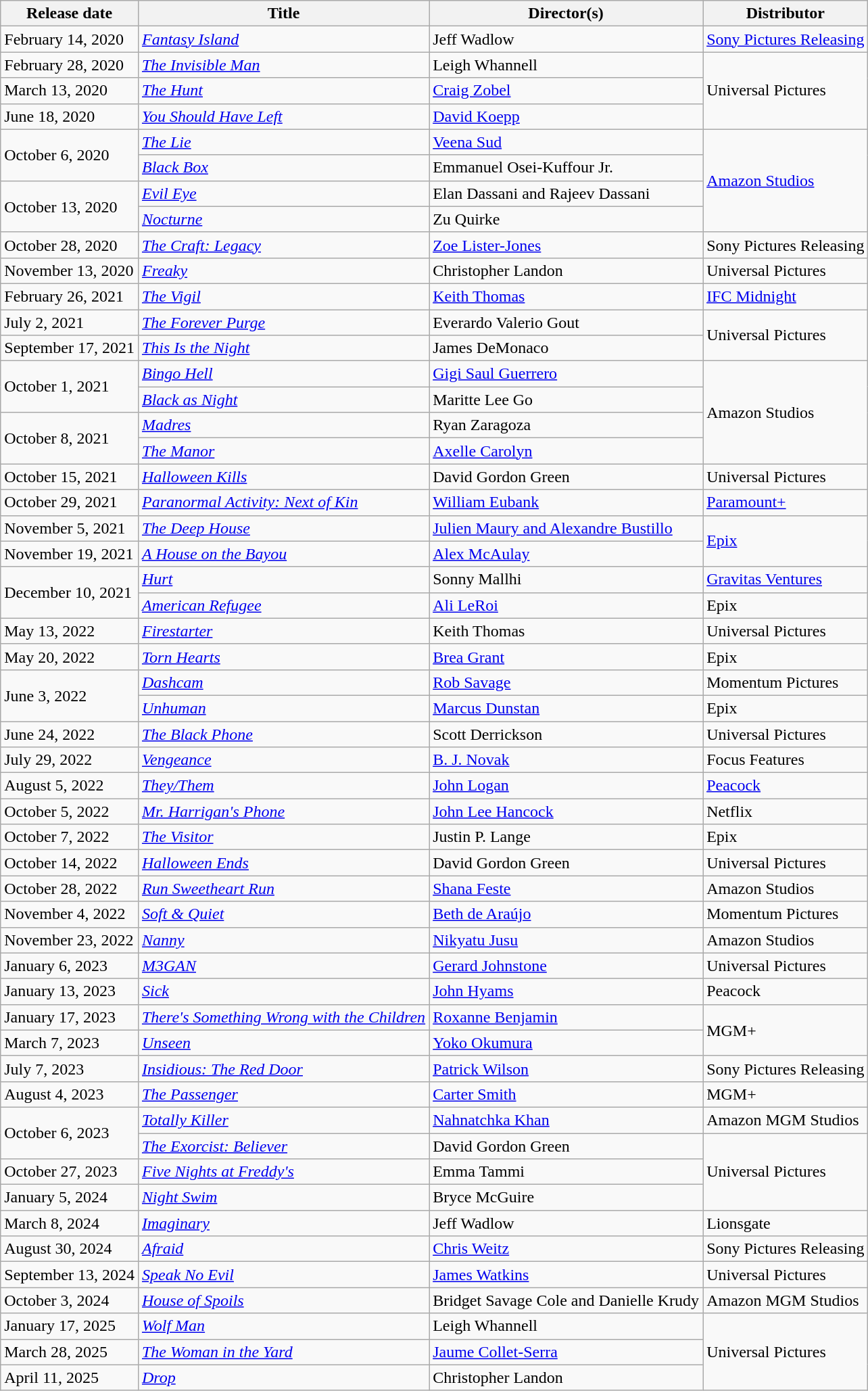<table class="wikitable sortable">
<tr>
<th scope="col">Release date</th>
<th>Title</th>
<th>Director(s)</th>
<th>Distributor</th>
</tr>
<tr>
<td>February 14, 2020</td>
<td><em><a href='#'>Fantasy Island</a></em></td>
<td>Jeff Wadlow</td>
<td><a href='#'>Sony Pictures Releasing</a></td>
</tr>
<tr>
<td>February 28, 2020</td>
<td><em><a href='#'>The Invisible Man</a></em></td>
<td>Leigh Whannell</td>
<td rowspan="3">Universal Pictures</td>
</tr>
<tr>
<td>March 13, 2020</td>
<td><em><a href='#'>The Hunt</a></em></td>
<td><a href='#'>Craig Zobel</a></td>
</tr>
<tr>
<td>June 18, 2020</td>
<td><em><a href='#'>You Should Have Left</a></em></td>
<td><a href='#'>David Koepp</a></td>
</tr>
<tr>
<td rowspan="2">October 6, 2020</td>
<td><em><a href='#'>The Lie</a></em></td>
<td><a href='#'>Veena Sud</a></td>
<td rowspan="4"><a href='#'>Amazon Studios</a></td>
</tr>
<tr>
<td><em><a href='#'>Black Box</a></em></td>
<td>Emmanuel Osei-Kuffour Jr.</td>
</tr>
<tr>
<td rowspan="2">October 13, 2020</td>
<td><em><a href='#'>Evil Eye</a></em></td>
<td>Elan Dassani and Rajeev Dassani</td>
</tr>
<tr>
<td><em><a href='#'>Nocturne</a></em></td>
<td>Zu Quirke</td>
</tr>
<tr>
<td>October 28, 2020</td>
<td><em><a href='#'>The Craft: Legacy</a></em></td>
<td><a href='#'>Zoe Lister-Jones</a></td>
<td>Sony Pictures Releasing</td>
</tr>
<tr>
<td>November 13, 2020</td>
<td><em><a href='#'>Freaky</a></em></td>
<td>Christopher Landon</td>
<td>Universal Pictures</td>
</tr>
<tr>
<td>February 26, 2021</td>
<td><em><a href='#'>The Vigil</a></em></td>
<td><a href='#'>Keith Thomas</a></td>
<td><a href='#'>IFC Midnight</a></td>
</tr>
<tr>
<td>July 2, 2021</td>
<td><em><a href='#'>The Forever Purge</a></em></td>
<td>Everardo Valerio Gout</td>
<td rowspan="2">Universal Pictures</td>
</tr>
<tr>
<td>September 17, 2021</td>
<td><em><a href='#'>This Is the Night</a></em></td>
<td>James DeMonaco</td>
</tr>
<tr>
<td rowspan="2">October 1, 2021</td>
<td><em><a href='#'>Bingo Hell</a></em></td>
<td><a href='#'>Gigi Saul Guerrero</a></td>
<td rowspan="4">Amazon Studios</td>
</tr>
<tr>
<td><em><a href='#'>Black as Night</a></em></td>
<td>Maritte Lee Go</td>
</tr>
<tr>
<td rowspan="2">October 8, 2021</td>
<td><em><a href='#'>Madres</a></em></td>
<td>Ryan Zaragoza</td>
</tr>
<tr>
<td><em><a href='#'>The Manor</a></em></td>
<td><a href='#'>Axelle Carolyn</a></td>
</tr>
<tr>
<td>October 15, 2021</td>
<td><em><a href='#'>Halloween Kills</a></em></td>
<td>David Gordon Green</td>
<td>Universal Pictures</td>
</tr>
<tr>
<td>October 29, 2021</td>
<td><em><a href='#'>Paranormal Activity: Next of Kin</a></em></td>
<td><a href='#'>William Eubank</a></td>
<td><a href='#'>Paramount+</a></td>
</tr>
<tr>
<td>November 5, 2021</td>
<td><em><a href='#'>The Deep House</a></em></td>
<td><a href='#'>Julien Maury and Alexandre Bustillo</a></td>
<td rowspan="2"><a href='#'>Epix</a></td>
</tr>
<tr>
<td>November 19, 2021</td>
<td><em><a href='#'>A House on the Bayou</a></em></td>
<td><a href='#'>Alex McAulay</a></td>
</tr>
<tr>
<td rowspan="2">December 10, 2021</td>
<td><em><a href='#'>Hurt</a></em></td>
<td>Sonny Mallhi</td>
<td><a href='#'>Gravitas Ventures</a></td>
</tr>
<tr>
<td><em><a href='#'>American Refugee</a></em></td>
<td><a href='#'>Ali LeRoi</a></td>
<td>Epix</td>
</tr>
<tr>
<td>May 13, 2022</td>
<td><em><a href='#'>Firestarter</a></em></td>
<td>Keith Thomas</td>
<td>Universal Pictures</td>
</tr>
<tr>
<td>May 20, 2022</td>
<td><em><a href='#'>Torn Hearts</a></em></td>
<td><a href='#'>Brea Grant</a></td>
<td>Epix</td>
</tr>
<tr>
<td rowspan="2">June 3, 2022</td>
<td><em><a href='#'>Dashcam</a></em></td>
<td><a href='#'>Rob Savage</a></td>
<td>Momentum Pictures</td>
</tr>
<tr>
<td><em><a href='#'>Unhuman</a></em></td>
<td><a href='#'>Marcus Dunstan</a></td>
<td>Epix</td>
</tr>
<tr>
<td>June 24, 2022</td>
<td><em><a href='#'>The Black Phone</a></em></td>
<td>Scott Derrickson</td>
<td>Universal Pictures</td>
</tr>
<tr>
<td>July 29, 2022</td>
<td><em><a href='#'>Vengeance</a></em></td>
<td><a href='#'>B. J. Novak</a></td>
<td>Focus Features</td>
</tr>
<tr>
<td>August 5, 2022</td>
<td><em><a href='#'>They/Them</a></em></td>
<td><a href='#'>John Logan</a></td>
<td><a href='#'>Peacock</a></td>
</tr>
<tr>
<td>October 5, 2022</td>
<td><em><a href='#'>Mr. Harrigan's Phone</a></em></td>
<td><a href='#'>John Lee Hancock</a></td>
<td>Netflix</td>
</tr>
<tr>
<td>October 7, 2022</td>
<td><em><a href='#'>The Visitor</a></em></td>
<td>Justin P. Lange</td>
<td>Epix</td>
</tr>
<tr>
<td>October 14, 2022</td>
<td><em><a href='#'>Halloween Ends</a></em></td>
<td>David Gordon Green</td>
<td>Universal Pictures</td>
</tr>
<tr>
<td>October 28, 2022</td>
<td><em><a href='#'>Run Sweetheart Run</a></em></td>
<td><a href='#'>Shana Feste</a></td>
<td>Amazon Studios</td>
</tr>
<tr>
<td>November 4, 2022</td>
<td><em><a href='#'>Soft & Quiet</a></em></td>
<td><a href='#'>Beth de Araújo</a></td>
<td>Momentum Pictures</td>
</tr>
<tr>
<td>November 23, 2022</td>
<td><em><a href='#'>Nanny</a></em></td>
<td><a href='#'>Nikyatu Jusu</a></td>
<td>Amazon Studios</td>
</tr>
<tr>
<td>January 6, 2023</td>
<td><em><a href='#'>M3GAN</a></em></td>
<td><a href='#'>Gerard Johnstone</a></td>
<td>Universal Pictures</td>
</tr>
<tr>
<td>January 13, 2023</td>
<td><em><a href='#'>Sick</a></em></td>
<td><a href='#'>John Hyams</a></td>
<td>Peacock</td>
</tr>
<tr>
<td>January 17, 2023</td>
<td><em><a href='#'>There's Something Wrong with the Children</a></em></td>
<td><a href='#'>Roxanne Benjamin</a></td>
<td rowspan="2">MGM+</td>
</tr>
<tr>
<td>March 7, 2023</td>
<td><em><a href='#'>Unseen</a></em></td>
<td><a href='#'>Yoko Okumura</a></td>
</tr>
<tr>
<td>July 7, 2023</td>
<td><em><a href='#'>Insidious: The Red Door</a></em></td>
<td><a href='#'>Patrick Wilson</a></td>
<td>Sony Pictures Releasing</td>
</tr>
<tr>
<td>August 4, 2023</td>
<td><em><a href='#'>The Passenger</a></em></td>
<td><a href='#'>Carter Smith</a></td>
<td>MGM+</td>
</tr>
<tr>
<td rowspan="2">October 6, 2023</td>
<td><em><a href='#'>Totally Killer</a></em></td>
<td><a href='#'>Nahnatchka Khan</a></td>
<td>Amazon MGM Studios</td>
</tr>
<tr>
<td><em><a href='#'>The Exorcist: Believer</a></em></td>
<td>David Gordon Green</td>
<td rowspan="3">Universal Pictures</td>
</tr>
<tr>
<td>October 27, 2023</td>
<td><em><a href='#'>Five Nights at Freddy's</a></em></td>
<td>Emma Tammi</td>
</tr>
<tr>
<td>January 5, 2024</td>
<td><em><a href='#'>Night Swim</a></em></td>
<td>Bryce McGuire</td>
</tr>
<tr>
<td>March 8, 2024</td>
<td><em><a href='#'>Imaginary</a></em></td>
<td>Jeff Wadlow</td>
<td>Lionsgate</td>
</tr>
<tr>
<td>August 30, 2024</td>
<td><em><a href='#'>Afraid</a></em></td>
<td><a href='#'>Chris Weitz</a></td>
<td>Sony Pictures Releasing</td>
</tr>
<tr>
<td>September 13, 2024</td>
<td><em><a href='#'>Speak No Evil</a></em></td>
<td><a href='#'>James Watkins</a></td>
<td>Universal Pictures</td>
</tr>
<tr>
<td>October 3, 2024</td>
<td><em><a href='#'>House of Spoils</a></em></td>
<td>Bridget Savage Cole and Danielle Krudy</td>
<td>Amazon MGM Studios</td>
</tr>
<tr>
<td>January 17, 2025</td>
<td><em><a href='#'>Wolf Man</a></em></td>
<td>Leigh Whannell</td>
<td rowspan="3">Universal Pictures</td>
</tr>
<tr>
<td>March 28, 2025</td>
<td><em><a href='#'>The Woman in the Yard</a></em></td>
<td><a href='#'>Jaume Collet-Serra</a></td>
</tr>
<tr>
<td>April 11, 2025</td>
<td><em><a href='#'>Drop</a></em></td>
<td>Christopher Landon</td>
</tr>
</table>
